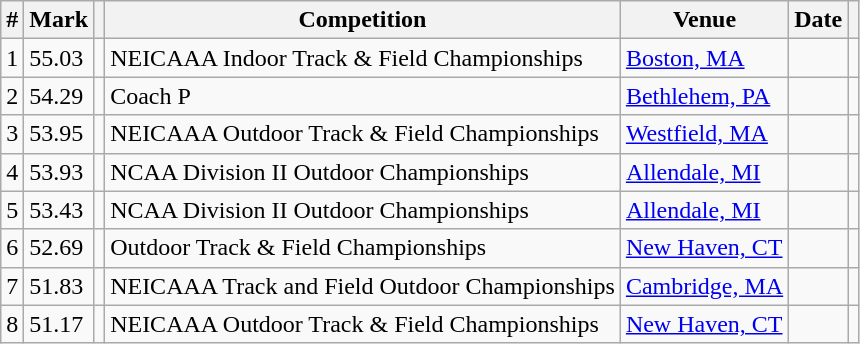<table class="wikitable sortable">
<tr>
<th>#</th>
<th>Mark</th>
<th class=unsortable></th>
<th>Competition</th>
<th>Venue</th>
<th>Date</th>
<th class=unsortable></th>
</tr>
<tr>
<td align=center>1</td>
<td>55.03</td>
<td></td>
<td>NEICAAA Indoor Track & Field Championships</td>
<td><a href='#'>Boston, MA</a></td>
<td align=right></td>
<td></td>
</tr>
<tr>
<td align=center>2</td>
<td>54.29</td>
<td></td>
<td>Coach P</td>
<td><a href='#'>Bethlehem, PA</a></td>
<td align=right></td>
<td></td>
</tr>
<tr>
<td align=center>3</td>
<td>53.95</td>
<td></td>
<td>NEICAAA Outdoor Track & Field Championships</td>
<td><a href='#'>Westfield, MA</a></td>
<td align=right></td>
<td></td>
</tr>
<tr>
<td align=center>4</td>
<td>53.93</td>
<td> </td>
<td>NCAA Division II Outdoor Championships</td>
<td><a href='#'>Allendale, MI</a></td>
<td align=right></td>
<td></td>
</tr>
<tr>
<td align=center>5</td>
<td>53.43</td>
<td></td>
<td>NCAA Division II Outdoor Championships</td>
<td><a href='#'>Allendale, MI</a></td>
<td align=right></td>
<td></td>
</tr>
<tr>
<td align=center>6</td>
<td>52.69</td>
<td></td>
<td>Outdoor Track & Field Championships</td>
<td><a href='#'>New Haven, CT</a></td>
<td align=right></td>
<td></td>
</tr>
<tr>
<td align=center>7</td>
<td>51.83</td>
<td></td>
<td>NEICAAA Track and Field Outdoor Championships</td>
<td><a href='#'>Cambridge, MA</a></td>
<td align=right></td>
<td></td>
</tr>
<tr>
<td align=center>8</td>
<td>51.17</td>
<td></td>
<td>NEICAAA Outdoor Track & Field Championships</td>
<td><a href='#'>New Haven, CT</a></td>
<td align=right></td>
<td></td>
</tr>
</table>
